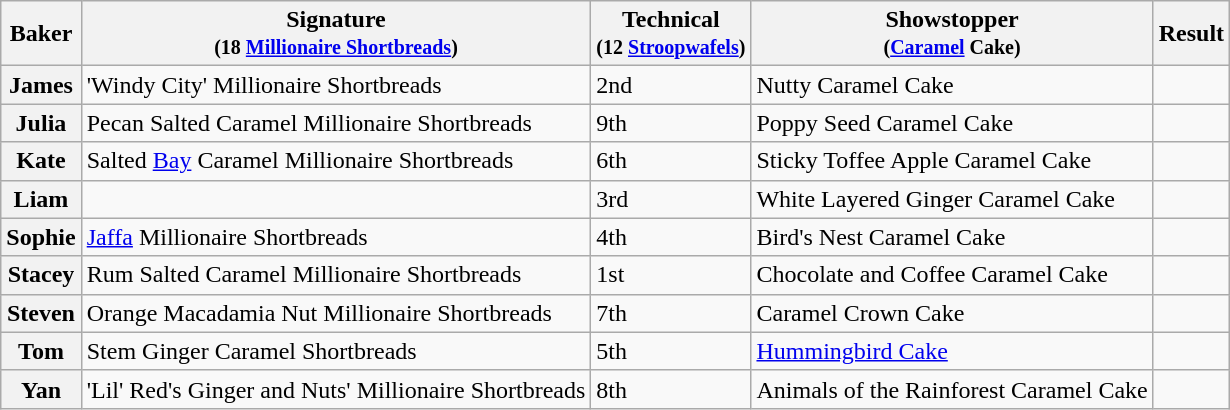<table class="wikitable sortable col3center sticky-header">
<tr>
<th scope="col">Baker</th>
<th scope="col" class="unsortable">Signature<br><small>(18 <a href='#'>Millionaire Shortbreads</a>)</small></th>
<th scope="col">Technical<br><small>(12 <a href='#'>Stroopwafels</a>)</small></th>
<th scope="col" class="unsortable">Showstopper<br><small>(<a href='#'>Caramel</a> Cake)</small></th>
<th scope="col">Result</th>
</tr>
<tr>
<th scope="row">James</th>
<td>'Windy City' Millionaire Shortbreads</td>
<td>2nd</td>
<td>Nutty Caramel Cake</td>
<td></td>
</tr>
<tr>
<th scope="row">Julia</th>
<td>Pecan Salted Caramel Millionaire Shortbreads</td>
<td>9th</td>
<td>Poppy Seed Caramel Cake</td>
<td></td>
</tr>
<tr>
<th scope="row">Kate</th>
<td>Salted <a href='#'>Bay</a> Caramel Millionaire Shortbreads</td>
<td>6th</td>
<td>Sticky Toffee Apple Caramel Cake</td>
<td></td>
</tr>
<tr>
<th scope="row">Liam</th>
<td></td>
<td>3rd</td>
<td>White Layered Ginger Caramel Cake</td>
<td></td>
</tr>
<tr>
<th scope="row">Sophie</th>
<td><a href='#'>Jaffa</a> Millionaire Shortbreads</td>
<td>4th</td>
<td>Bird's Nest Caramel Cake</td>
<td></td>
</tr>
<tr>
<th scope="row">Stacey</th>
<td>Rum Salted Caramel Millionaire Shortbreads</td>
<td>1st</td>
<td>Chocolate and Coffee Caramel Cake</td>
<td></td>
</tr>
<tr>
<th scope="row">Steven</th>
<td>Orange Macadamia Nut Millionaire Shortbreads</td>
<td>7th</td>
<td>Caramel Crown Cake</td>
<td></td>
</tr>
<tr>
<th scope="row">Tom</th>
<td>Stem Ginger Caramel Shortbreads</td>
<td>5th</td>
<td><a href='#'>Hummingbird Cake</a></td>
<td></td>
</tr>
<tr>
<th scope="row">Yan</th>
<td>'Lil' Red's Ginger and Nuts' Millionaire Shortbreads</td>
<td>8th</td>
<td>Animals of the Rainforest Caramel Cake</td>
<td></td>
</tr>
</table>
